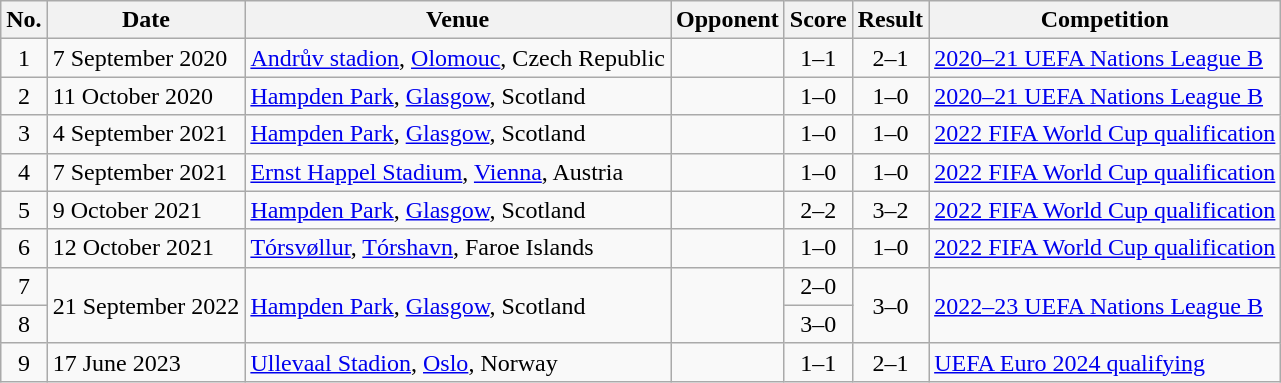<table class="wikitable sortable">
<tr>
<th scope="col">No.</th>
<th scope="col">Date</th>
<th scope="col">Venue</th>
<th scope="col">Opponent</th>
<th scope="col">Score</th>
<th scope="col">Result</th>
<th scope="col">Competition</th>
</tr>
<tr>
<td align="center">1</td>
<td>7 September 2020</td>
<td><a href='#'>Andrův stadion</a>, <a href='#'>Olomouc</a>, Czech Republic</td>
<td></td>
<td align="center">1–1</td>
<td align="center">2–1</td>
<td><a href='#'>2020–21 UEFA Nations League B</a></td>
</tr>
<tr>
<td align="center">2</td>
<td>11 October 2020</td>
<td><a href='#'>Hampden Park</a>, <a href='#'>Glasgow</a>, Scotland</td>
<td></td>
<td align="center">1–0</td>
<td align="center">1–0</td>
<td><a href='#'>2020–21 UEFA Nations League B</a></td>
</tr>
<tr>
<td align="center">3</td>
<td>4 September 2021</td>
<td><a href='#'>Hampden Park</a>, <a href='#'>Glasgow</a>, Scotland</td>
<td></td>
<td align="center">1–0</td>
<td align="center">1–0</td>
<td><a href='#'>2022 FIFA World Cup qualification</a></td>
</tr>
<tr>
<td align="center">4</td>
<td>7 September 2021</td>
<td><a href='#'>Ernst Happel Stadium</a>, <a href='#'>Vienna</a>, Austria</td>
<td></td>
<td align="center">1–0</td>
<td align="center">1–0</td>
<td><a href='#'>2022 FIFA World Cup qualification</a></td>
</tr>
<tr>
<td align="center">5</td>
<td>9 October 2021</td>
<td><a href='#'>Hampden Park</a>, <a href='#'>Glasgow</a>, Scotland</td>
<td></td>
<td align="center">2–2</td>
<td align="center">3–2</td>
<td><a href='#'>2022 FIFA World Cup qualification</a></td>
</tr>
<tr>
<td align="center">6</td>
<td>12 October 2021</td>
<td><a href='#'>Tórsvøllur</a>, <a href='#'>Tórshavn</a>,  Faroe Islands</td>
<td></td>
<td align="center">1–0</td>
<td align="center">1–0</td>
<td><a href='#'>2022 FIFA World Cup qualification</a></td>
</tr>
<tr>
<td align="center">7</td>
<td rowspan="2">21 September 2022</td>
<td rowspan="2"><a href='#'>Hampden Park</a>, <a href='#'>Glasgow</a>, Scotland</td>
<td rowspan="2"></td>
<td align="center">2–0</td>
<td rowspan="2" align="center">3–0</td>
<td rowspan="2"><a href='#'>2022–23 UEFA Nations League B</a></td>
</tr>
<tr>
<td align="center">8</td>
<td align="center">3–0</td>
</tr>
<tr>
<td align="center">9</td>
<td>17 June 2023</td>
<td><a href='#'>Ullevaal Stadion</a>, <a href='#'>Oslo</a>,  Norway</td>
<td></td>
<td align="center">1–1</td>
<td align="center">2–1</td>
<td><a href='#'>UEFA Euro 2024 qualifying</a></td>
</tr>
</table>
